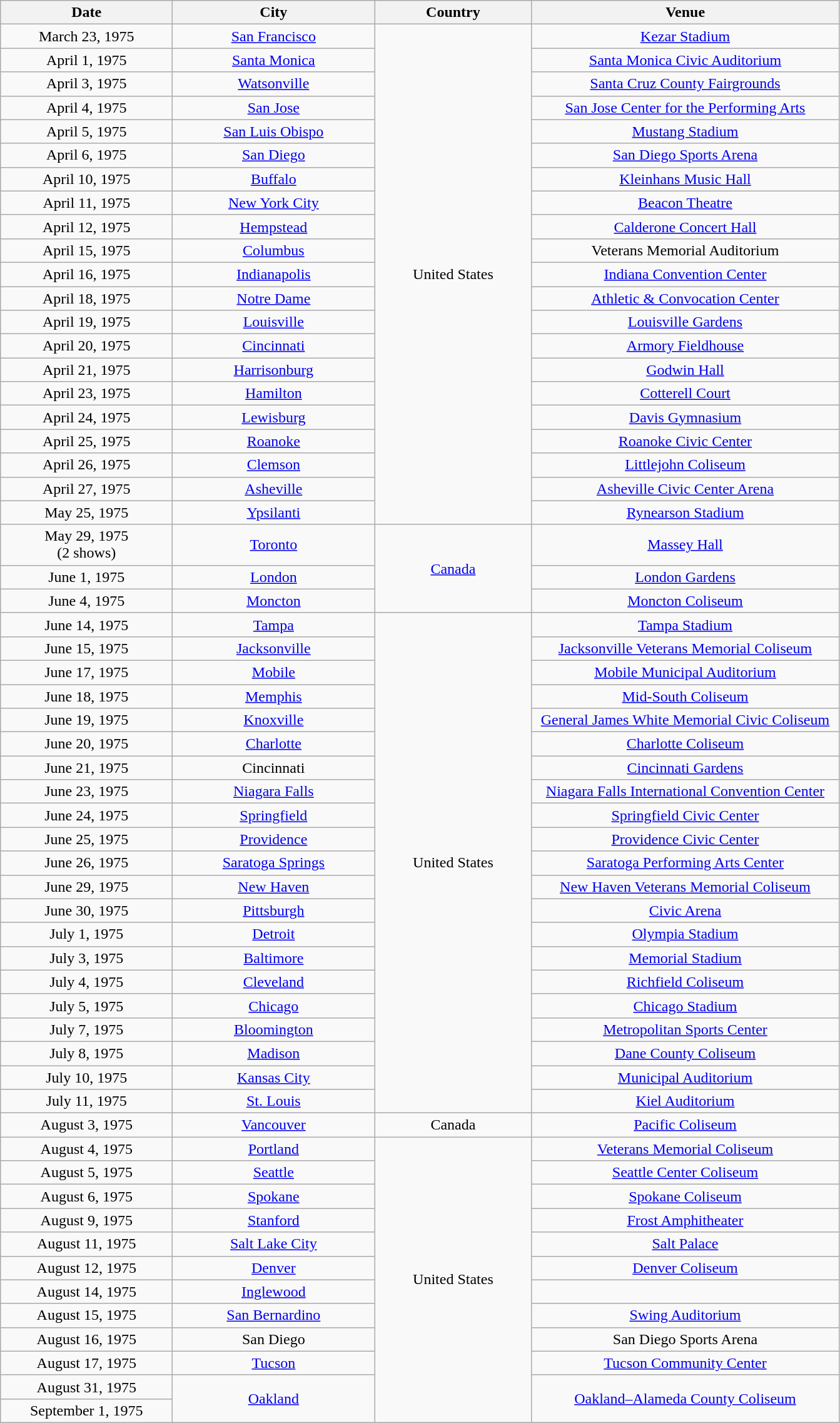<table class="wikitable sortable plainrowheaders" style="text-align:center;">
<tr>
<th scope="col" style="width:11em;">Date</th>
<th scope="col" style="width:13em;">City</th>
<th scope="col" style="width:10em;">Country</th>
<th scope="col" style="width:20em;">Venue</th>
</tr>
<tr>
<td>March 23, 1975</td>
<td><a href='#'>San Francisco</a></td>
<td rowspan="21">United States</td>
<td><a href='#'>Kezar Stadium</a></td>
</tr>
<tr>
<td>April 1, 1975</td>
<td><a href='#'>Santa Monica</a></td>
<td><a href='#'>Santa Monica Civic Auditorium</a></td>
</tr>
<tr>
<td>April 3, 1975</td>
<td><a href='#'>Watsonville</a></td>
<td><a href='#'>Santa Cruz County Fairgrounds</a></td>
</tr>
<tr>
<td>April 4, 1975</td>
<td><a href='#'>San Jose</a></td>
<td><a href='#'>San Jose Center for the Performing Arts</a></td>
</tr>
<tr>
<td>April 5, 1975</td>
<td><a href='#'>San Luis Obispo</a></td>
<td><a href='#'>Mustang Stadium</a></td>
</tr>
<tr>
<td>April 6, 1975</td>
<td><a href='#'>San Diego</a></td>
<td><a href='#'>San Diego Sports Arena</a></td>
</tr>
<tr>
<td>April 10, 1975</td>
<td><a href='#'>Buffalo</a></td>
<td><a href='#'>Kleinhans Music Hall</a></td>
</tr>
<tr>
<td>April 11, 1975</td>
<td><a href='#'>New York City</a></td>
<td><a href='#'>Beacon Theatre</a></td>
</tr>
<tr>
<td>April 12, 1975</td>
<td><a href='#'>Hempstead</a></td>
<td><a href='#'>Calderone Concert Hall</a></td>
</tr>
<tr>
<td>April 15, 1975</td>
<td><a href='#'>Columbus</a></td>
<td>Veterans Memorial Auditorium</td>
</tr>
<tr>
<td>April 16, 1975</td>
<td><a href='#'>Indianapolis</a></td>
<td><a href='#'>Indiana Convention Center</a></td>
</tr>
<tr>
<td>April 18, 1975</td>
<td><a href='#'>Notre Dame</a></td>
<td><a href='#'>Athletic & Convocation Center</a></td>
</tr>
<tr>
<td>April 19, 1975</td>
<td><a href='#'>Louisville</a></td>
<td><a href='#'>Louisville Gardens</a></td>
</tr>
<tr>
<td>April 20, 1975</td>
<td><a href='#'>Cincinnati</a></td>
<td><a href='#'>Armory Fieldhouse</a></td>
</tr>
<tr>
<td>April 21, 1975</td>
<td><a href='#'>Harrisonburg</a></td>
<td><a href='#'>Godwin Hall</a></td>
</tr>
<tr>
<td>April 23, 1975</td>
<td><a href='#'>Hamilton</a></td>
<td><a href='#'>Cotterell Court</a></td>
</tr>
<tr>
<td>April 24, 1975</td>
<td><a href='#'>Lewisburg</a></td>
<td><a href='#'>Davis Gymnasium</a></td>
</tr>
<tr>
<td>April 25, 1975</td>
<td><a href='#'>Roanoke</a></td>
<td><a href='#'>Roanoke Civic Center</a></td>
</tr>
<tr>
<td>April 26, 1975</td>
<td><a href='#'>Clemson</a></td>
<td><a href='#'>Littlejohn Coliseum</a></td>
</tr>
<tr>
<td>April 27, 1975</td>
<td><a href='#'>Asheville</a></td>
<td><a href='#'>Asheville Civic Center Arena</a></td>
</tr>
<tr>
<td>May 25, 1975</td>
<td><a href='#'>Ypsilanti</a></td>
<td><a href='#'>Rynearson Stadium</a></td>
</tr>
<tr>
<td>May 29, 1975<br>(2 shows)</td>
<td><a href='#'>Toronto</a></td>
<td rowspan="3"><a href='#'>Canada</a></td>
<td><a href='#'>Massey Hall</a></td>
</tr>
<tr>
<td>June 1, 1975</td>
<td><a href='#'>London</a></td>
<td><a href='#'>London Gardens</a></td>
</tr>
<tr>
<td>June 4, 1975</td>
<td><a href='#'>Moncton</a></td>
<td><a href='#'>Moncton Coliseum</a></td>
</tr>
<tr>
<td>June 14, 1975</td>
<td><a href='#'>Tampa</a></td>
<td rowspan="21">United States</td>
<td><a href='#'>Tampa Stadium</a></td>
</tr>
<tr>
<td>June 15, 1975</td>
<td><a href='#'>Jacksonville</a></td>
<td><a href='#'>Jacksonville Veterans Memorial Coliseum</a></td>
</tr>
<tr>
<td>June 17, 1975</td>
<td><a href='#'>Mobile</a></td>
<td><a href='#'>Mobile Municipal Auditorium</a></td>
</tr>
<tr>
<td>June 18, 1975</td>
<td><a href='#'>Memphis</a></td>
<td><a href='#'>Mid-South Coliseum</a></td>
</tr>
<tr>
<td>June 19, 1975</td>
<td><a href='#'>Knoxville</a></td>
<td><a href='#'>General James White Memorial Civic Coliseum</a></td>
</tr>
<tr>
<td>June 20, 1975</td>
<td><a href='#'>Charlotte</a></td>
<td><a href='#'>Charlotte Coliseum</a></td>
</tr>
<tr>
<td>June 21, 1975</td>
<td>Cincinnati</td>
<td><a href='#'>Cincinnati Gardens</a></td>
</tr>
<tr>
<td>June 23, 1975</td>
<td><a href='#'>Niagara Falls</a></td>
<td><a href='#'>Niagara Falls International Convention Center</a></td>
</tr>
<tr>
<td>June 24, 1975</td>
<td><a href='#'>Springfield</a></td>
<td><a href='#'>Springfield Civic Center</a></td>
</tr>
<tr>
<td>June 25, 1975</td>
<td><a href='#'>Providence</a></td>
<td><a href='#'>Providence Civic Center</a></td>
</tr>
<tr>
<td>June 26, 1975</td>
<td><a href='#'>Saratoga Springs</a></td>
<td><a href='#'>Saratoga Performing Arts Center</a></td>
</tr>
<tr>
<td>June 29, 1975</td>
<td><a href='#'>New Haven</a></td>
<td><a href='#'>New Haven Veterans Memorial Coliseum</a></td>
</tr>
<tr>
<td>June 30, 1975</td>
<td><a href='#'>Pittsburgh</a></td>
<td><a href='#'>Civic Arena</a></td>
</tr>
<tr>
<td>July 1, 1975</td>
<td><a href='#'>Detroit</a></td>
<td><a href='#'>Olympia Stadium</a></td>
</tr>
<tr>
<td>July 3, 1975</td>
<td><a href='#'>Baltimore</a></td>
<td><a href='#'>Memorial Stadium</a></td>
</tr>
<tr>
<td>July 4, 1975</td>
<td><a href='#'>Cleveland</a></td>
<td><a href='#'>Richfield Coliseum</a></td>
</tr>
<tr>
<td>July 5, 1975</td>
<td><a href='#'>Chicago</a></td>
<td><a href='#'>Chicago Stadium</a></td>
</tr>
<tr>
<td>July 7, 1975</td>
<td><a href='#'>Bloomington</a></td>
<td><a href='#'>Metropolitan Sports Center</a></td>
</tr>
<tr>
<td>July 8, 1975</td>
<td><a href='#'>Madison</a></td>
<td><a href='#'>Dane County Coliseum</a></td>
</tr>
<tr>
<td>July 10, 1975</td>
<td><a href='#'>Kansas City</a></td>
<td><a href='#'>Municipal Auditorium</a></td>
</tr>
<tr>
<td>July 11, 1975</td>
<td><a href='#'>St. Louis</a></td>
<td><a href='#'>Kiel Auditorium</a></td>
</tr>
<tr>
<td>August 3, 1975</td>
<td><a href='#'>Vancouver</a></td>
<td>Canada</td>
<td><a href='#'>Pacific Coliseum</a></td>
</tr>
<tr>
<td>August 4, 1975</td>
<td><a href='#'>Portland</a></td>
<td rowspan="12">United States</td>
<td><a href='#'>Veterans Memorial Coliseum</a></td>
</tr>
<tr>
<td>August 5, 1975</td>
<td><a href='#'>Seattle</a></td>
<td><a href='#'>Seattle Center Coliseum</a></td>
</tr>
<tr>
<td>August 6, 1975</td>
<td><a href='#'>Spokane</a></td>
<td><a href='#'>Spokane Coliseum</a></td>
</tr>
<tr>
<td>August 9, 1975</td>
<td><a href='#'>Stanford</a></td>
<td><a href='#'>Frost Amphitheater</a></td>
</tr>
<tr>
<td>August 11, 1975</td>
<td><a href='#'>Salt Lake City</a></td>
<td><a href='#'>Salt Palace</a></td>
</tr>
<tr>
<td>August 12, 1975</td>
<td><a href='#'>Denver</a></td>
<td><a href='#'>Denver Coliseum</a></td>
</tr>
<tr>
<td>August 14, 1975</td>
<td><a href='#'>Inglewood</a></td>
<td></td>
</tr>
<tr>
<td>August 15, 1975</td>
<td><a href='#'>San Bernardino</a></td>
<td><a href='#'>Swing Auditorium</a></td>
</tr>
<tr>
<td>August 16, 1975</td>
<td>San Diego</td>
<td>San Diego Sports Arena</td>
</tr>
<tr>
<td>August 17, 1975</td>
<td><a href='#'>Tucson</a></td>
<td><a href='#'>Tucson Community Center</a></td>
</tr>
<tr>
<td>August 31, 1975</td>
<td rowspan="2"><a href='#'>Oakland</a></td>
<td rowspan="2"><a href='#'>Oakland–Alameda County Coliseum</a></td>
</tr>
<tr>
<td>September 1, 1975</td>
</tr>
</table>
